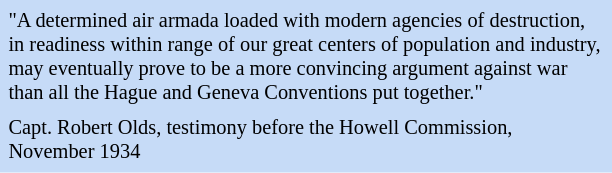<table class="toccolours" style="float: left; margin-left: 1em; margin-right: 2em; font-size: 85%; background:#c6dbf7; color:black; width:30em; max-width: 40%;" cellspacing="5">
<tr>
<td style="text-align: left;">"A determined air armada loaded with modern agencies of destruction, in readiness within range of our great centers of population and industry, may eventually prove to be a more convincing argument against war than all the Hague and Geneva Conventions put together."</td>
</tr>
<tr>
<td style="text-align: left;">Capt. Robert Olds, testimony before the Howell Commission, November 1934</td>
</tr>
</table>
